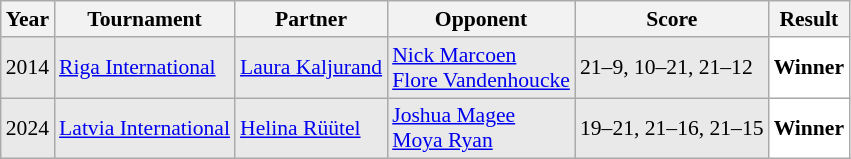<table class="sortable wikitable" style="font-size: 90%;">
<tr>
<th>Year</th>
<th>Tournament</th>
<th>Partner</th>
<th>Opponent</th>
<th>Score</th>
<th>Result</th>
</tr>
<tr style="background:#E9E9E9">
<td align="center">2014</td>
<td align="left"><a href='#'>Riga International</a></td>
<td align="left"> <a href='#'>Laura Kaljurand</a></td>
<td align="left"> <a href='#'>Nick Marcoen</a><br> <a href='#'>Flore Vandenhoucke</a></td>
<td align="left">21–9, 10–21, 21–12</td>
<td style="text-align:left; background:white"> <strong>Winner</strong></td>
</tr>
<tr style="background:#E9E9E9">
<td align="center">2024</td>
<td align="left"><a href='#'>Latvia International</a></td>
<td align="left"> <a href='#'>Helina Rüütel</a></td>
<td align="left"> <a href='#'>Joshua Magee</a><br> <a href='#'>Moya Ryan</a></td>
<td align="left">19–21, 21–16, 21–15</td>
<td style="text-align:left; background:white"> <strong>Winner</strong></td>
</tr>
</table>
